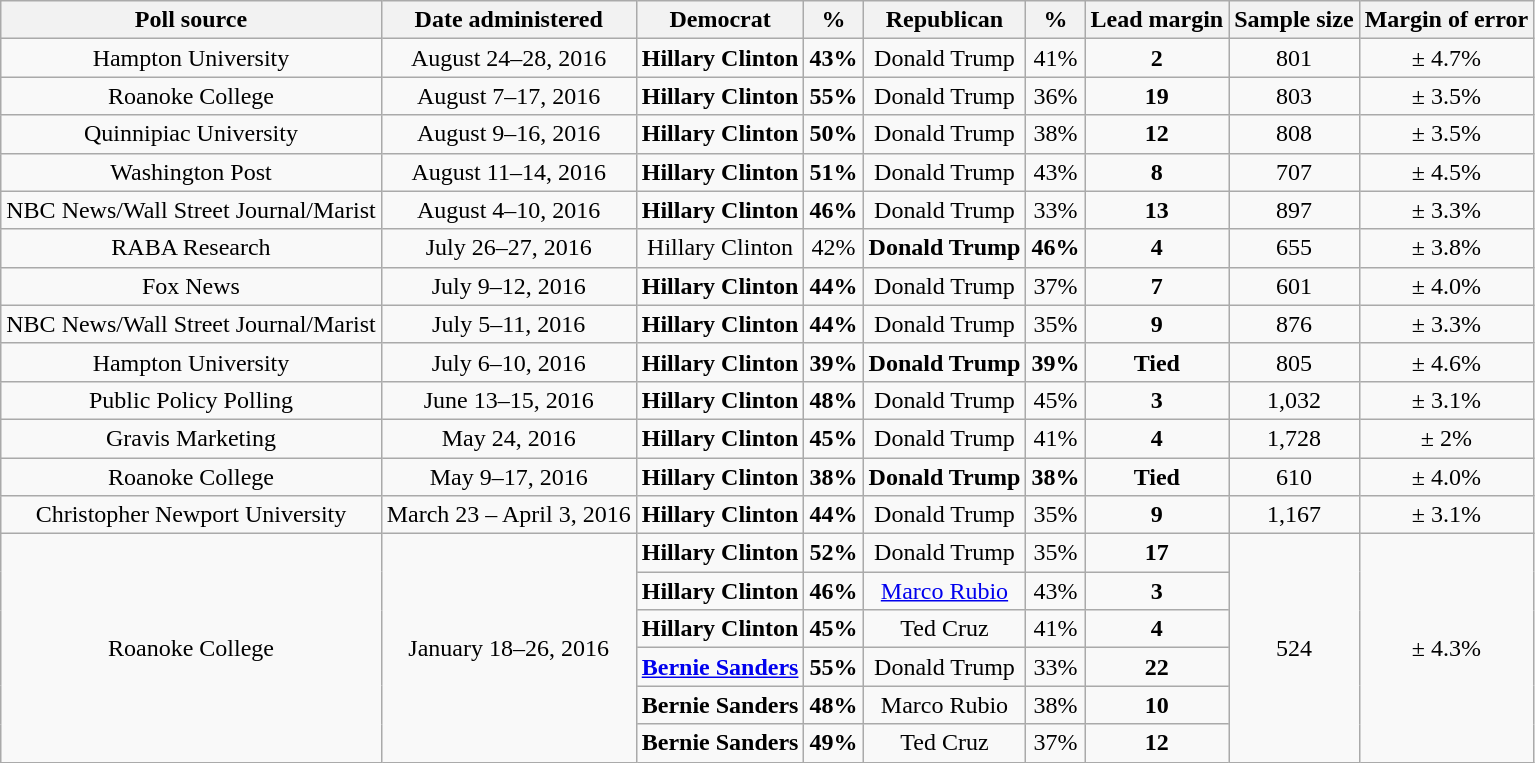<table class="wikitable" style="text-align:center;">
<tr>
<th>Poll source</th>
<th>Date administered</th>
<th>Democrat</th>
<th>%</th>
<th>Republican</th>
<th>%</th>
<th>Lead margin</th>
<th>Sample size</th>
<th>Margin of error</th>
</tr>
<tr>
<td>Hampton University</td>
<td>August 24–28, 2016</td>
<td><strong>Hillary Clinton</strong></td>
<td><strong>43%</strong></td>
<td>Donald Trump</td>
<td>41%</td>
<td><strong>2</strong></td>
<td>801</td>
<td>± 4.7%</td>
</tr>
<tr>
<td>Roanoke College</td>
<td>August 7–17, 2016</td>
<td><strong>Hillary Clinton</strong></td>
<td><strong>55%</strong></td>
<td>Donald Trump</td>
<td>36%</td>
<td><strong>19</strong></td>
<td>803</td>
<td>± 3.5%</td>
</tr>
<tr>
<td>Quinnipiac University</td>
<td>August 9–16, 2016</td>
<td><strong>Hillary Clinton</strong></td>
<td><strong>50%</strong></td>
<td>Donald Trump</td>
<td>38%</td>
<td><strong>12</strong></td>
<td>808</td>
<td>± 3.5%</td>
</tr>
<tr>
<td>Washington Post</td>
<td>August 11–14, 2016</td>
<td><strong>Hillary Clinton</strong></td>
<td><strong>51%</strong></td>
<td>Donald Trump</td>
<td>43%</td>
<td><strong>8</strong></td>
<td>707</td>
<td>± 4.5%</td>
</tr>
<tr>
<td>NBC News/Wall Street Journal/Marist</td>
<td>August 4–10, 2016</td>
<td><strong>Hillary Clinton</strong></td>
<td><strong>46%</strong></td>
<td>Donald Trump</td>
<td>33%</td>
<td><strong>13</strong></td>
<td>897</td>
<td>± 3.3%</td>
</tr>
<tr>
<td>RABA Research</td>
<td>July 26–27, 2016</td>
<td>Hillary Clinton</td>
<td>42%</td>
<td><strong>Donald Trump</strong></td>
<td><strong>46%</strong></td>
<td><strong>4</strong></td>
<td>655</td>
<td>± 3.8%</td>
</tr>
<tr>
<td>Fox News</td>
<td>July 9–12, 2016</td>
<td><strong>Hillary Clinton</strong></td>
<td><strong>44%</strong></td>
<td>Donald Trump</td>
<td>37%</td>
<td><strong>7</strong></td>
<td>601</td>
<td>± 4.0%</td>
</tr>
<tr>
<td>NBC News/Wall Street Journal/Marist</td>
<td>July 5–11, 2016</td>
<td><strong>Hillary Clinton</strong></td>
<td><strong>44%</strong></td>
<td>Donald Trump</td>
<td>35%</td>
<td><strong>9</strong></td>
<td>876</td>
<td>± 3.3%</td>
</tr>
<tr>
<td>Hampton University</td>
<td>July 6–10, 2016</td>
<td><strong>Hillary Clinton</strong></td>
<td><strong>39%</strong></td>
<td><strong>Donald Trump</strong></td>
<td><strong>39%</strong></td>
<td align=center><strong>Tied</strong></td>
<td>805</td>
<td>± 4.6%</td>
</tr>
<tr>
<td>Public Policy Polling</td>
<td>June 13–15, 2016</td>
<td><strong>Hillary Clinton</strong></td>
<td><strong>48%</strong></td>
<td>Donald Trump</td>
<td>45%</td>
<td><strong>3</strong></td>
<td>1,032</td>
<td>± 3.1%</td>
</tr>
<tr>
<td>Gravis Marketing</td>
<td>May 24, 2016</td>
<td><strong>Hillary Clinton</strong></td>
<td><strong>45%</strong></td>
<td>Donald Trump</td>
<td>41%</td>
<td><strong>4</strong></td>
<td>1,728</td>
<td>± 2%</td>
</tr>
<tr>
<td>Roanoke College</td>
<td>May 9–17, 2016</td>
<td><strong>Hillary Clinton</strong></td>
<td><strong>38%</strong></td>
<td><strong>Donald Trump</strong></td>
<td><strong>38%</strong></td>
<td style="text-align:center;"><strong>Tied</strong></td>
<td>610</td>
<td>± 4.0%</td>
</tr>
<tr>
<td>Christopher Newport University</td>
<td>March 23 – April 3, 2016</td>
<td><strong>Hillary Clinton</strong></td>
<td><strong>44%</strong></td>
<td>Donald Trump</td>
<td>35%</td>
<td><strong>9</strong></td>
<td>1,167</td>
<td>± 3.1%</td>
</tr>
<tr>
<td rowspan=6>Roanoke College</td>
<td rowspan=6>January 18–26, 2016</td>
<td><strong>Hillary Clinton</strong></td>
<td><strong>52%</strong></td>
<td>Donald Trump</td>
<td>35%</td>
<td><strong>17</strong></td>
<td rowspan=6>524</td>
<td rowspan=6>± 4.3%</td>
</tr>
<tr>
<td><strong>Hillary Clinton</strong></td>
<td><strong>46%</strong></td>
<td><a href='#'>Marco Rubio</a></td>
<td>43%</td>
<td><strong>3</strong></td>
</tr>
<tr>
<td><strong>Hillary Clinton</strong></td>
<td><strong>45%</strong></td>
<td>Ted Cruz</td>
<td>41%</td>
<td><strong>4</strong></td>
</tr>
<tr>
<td><strong><a href='#'>Bernie Sanders</a></strong></td>
<td><strong>55%</strong></td>
<td>Donald Trump</td>
<td>33%</td>
<td><strong>22</strong></td>
</tr>
<tr>
<td><strong>Bernie Sanders</strong></td>
<td><strong>48%</strong></td>
<td>Marco Rubio</td>
<td>38%</td>
<td><strong>10</strong></td>
</tr>
<tr>
<td><strong>Bernie Sanders</strong></td>
<td><strong>49%</strong></td>
<td>Ted Cruz</td>
<td>37%</td>
<td><strong>12</strong></td>
</tr>
</table>
